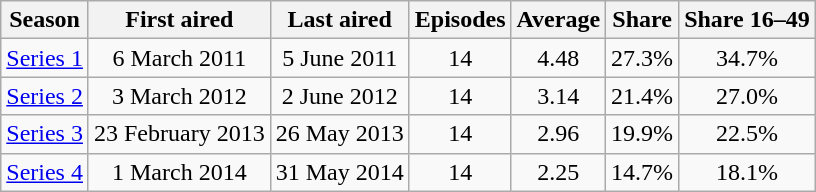<table class="wikitable sortable">
<tr>
<th>Season</th>
<th>First aired</th>
<th>Last aired</th>
<th>Episodes</th>
<th>Average</th>
<th>Share</th>
<th>Share 16–49</th>
</tr>
<tr style="text-align:center;">
<td><a href='#'>Series 1</a></td>
<td>6 March 2011</td>
<td>5 June 2011</td>
<td>14</td>
<td>4.48</td>
<td>27.3%</td>
<td>34.7%</td>
</tr>
<tr style="text-align:center;">
<td><a href='#'>Series 2</a></td>
<td>3 March 2012</td>
<td>2 June 2012</td>
<td>14</td>
<td>3.14</td>
<td>21.4%</td>
<td>27.0%</td>
</tr>
<tr style="text-align:center;">
<td><a href='#'>Series 3</a></td>
<td>23 February 2013</td>
<td>26 May 2013</td>
<td>14</td>
<td>2.96</td>
<td>19.9%</td>
<td>22.5%</td>
</tr>
<tr style="text-align:center;">
<td><a href='#'>Series 4</a></td>
<td>1 March 2014</td>
<td>31 May 2014</td>
<td>14</td>
<td>2.25</td>
<td>14.7%</td>
<td>18.1%</td>
</tr>
</table>
